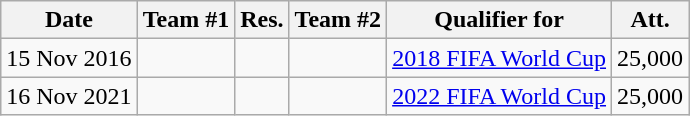<table class="wikitable"  style="text-align:left; width: ;">
<tr>
<th>Date</th>
<th>Team #1</th>
<th>Res.</th>
<th>Team #2</th>
<th>Qualifier for</th>
<th>Att.</th>
</tr>
<tr>
<td>15 Nov 2016</td>
<td></td>
<td></td>
<td></td>
<td><a href='#'>2018 FIFA World Cup</a></td>
<td>25,000</td>
</tr>
<tr>
<td>16 Nov 2021</td>
<td></td>
<td></td>
<td></td>
<td><a href='#'>2022 FIFA World Cup</a></td>
<td>25,000</td>
</tr>
</table>
